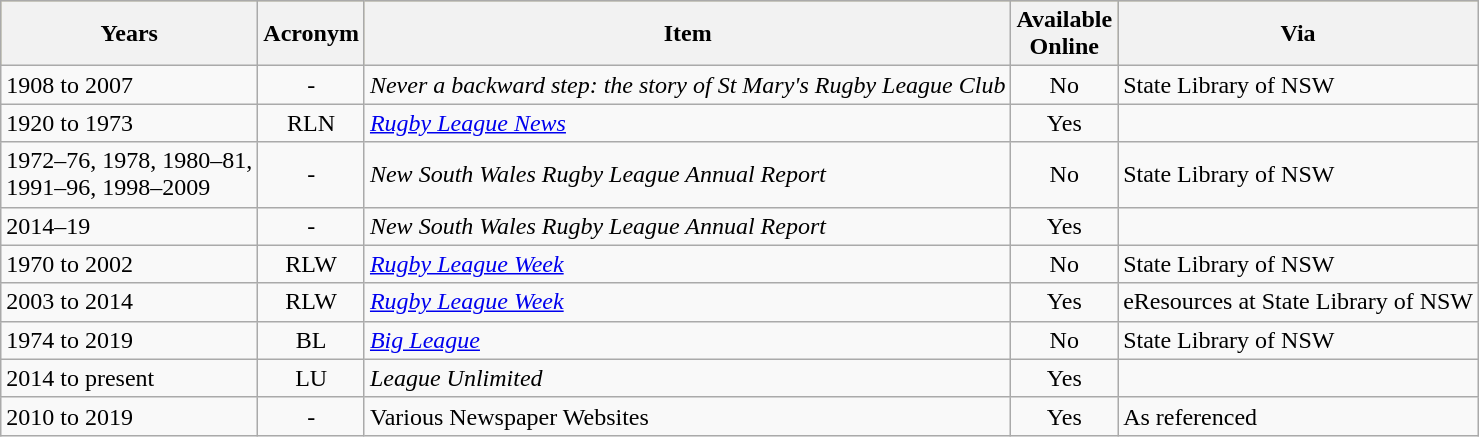<table class="wikitable">
<tr bgcolor=#bdb76b>
<th>Years</th>
<th>Acronym</th>
<th>Item</th>
<th>Available<br>Online</th>
<th>Via</th>
</tr>
<tr>
<td>1908 to 2007</td>
<td align=center>-</td>
<td><em>Never a backward step: the story of St Mary's Rugby League Club</em></td>
<td align=center>No</td>
<td>State Library of NSW</td>
</tr>
<tr>
<td>1920 to 1973</td>
<td align=center>RLN</td>
<td><em><a href='#'>Rugby League News</a></em></td>
<td align=center>Yes</td>
<td></td>
</tr>
<tr>
<td>1972–76, 1978, 1980–81,<br>1991–96, 1998–2009</td>
<td align=center>-</td>
<td><em>New South Wales Rugby League Annual Report</em></td>
<td align=center>No</td>
<td>State Library of NSW</td>
</tr>
<tr>
<td>2014–19</td>
<td align=center>-</td>
<td><em>New South Wales Rugby League Annual Report</em></td>
<td align=center>Yes</td>
<td></td>
</tr>
<tr>
<td>1970 to 2002</td>
<td align=center>RLW</td>
<td><em><a href='#'>Rugby League Week</a></em></td>
<td align=center>No</td>
<td>State Library of NSW</td>
</tr>
<tr>
<td>2003 to 2014</td>
<td align=center>RLW</td>
<td><em><a href='#'>Rugby League Week</a></em></td>
<td align=center>Yes</td>
<td>eResources at State Library of NSW</td>
</tr>
<tr>
<td>1974 to 2019</td>
<td align=center>BL</td>
<td><em><a href='#'>Big League</a></em></td>
<td align=center>No</td>
<td>State Library of NSW</td>
</tr>
<tr>
<td>2014 to present</td>
<td align=center>LU</td>
<td><em>League Unlimited</em></td>
<td align=center>Yes</td>
<td></td>
</tr>
<tr>
<td>2010 to 2019</td>
<td align=center>-</td>
<td>Various Newspaper Websites</td>
<td align=center>Yes</td>
<td>As referenced</td>
</tr>
</table>
